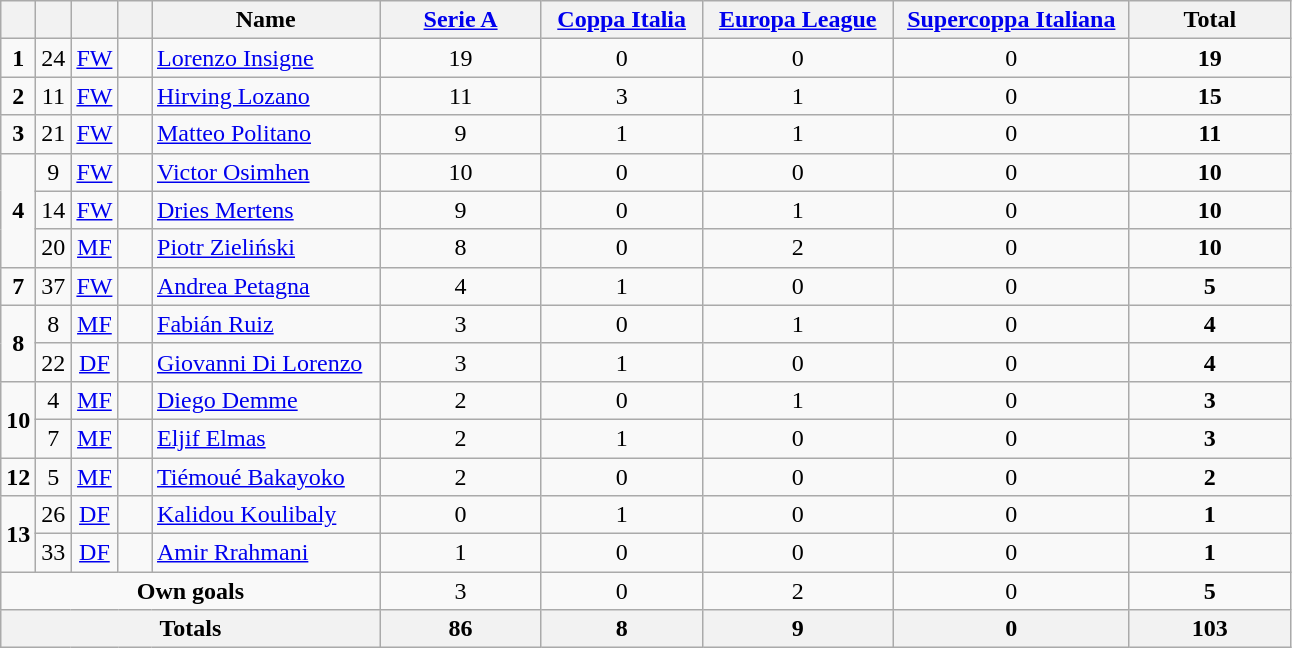<table class="wikitable" style="text-align:center">
<tr>
<th width=15></th>
<th width=15></th>
<th width=15></th>
<th width=15></th>
<th width=145>Name</th>
<th width=100><a href='#'>Serie A</a></th>
<th width=100><a href='#'>Coppa Italia</a></th>
<th width=120><a href='#'>Europa League</a></th>
<th width=150><a href='#'>Supercoppa Italiana</a></th>
<th width=100>Total</th>
</tr>
<tr>
<td><strong>1</strong></td>
<td>24</td>
<td><a href='#'>FW</a></td>
<td></td>
<td align=left><a href='#'>Lorenzo Insigne</a></td>
<td>19</td>
<td>0</td>
<td>0</td>
<td>0</td>
<td><strong>19</strong></td>
</tr>
<tr>
<td><strong>2</strong></td>
<td>11</td>
<td><a href='#'>FW</a></td>
<td></td>
<td align=left><a href='#'>Hirving Lozano</a></td>
<td>11</td>
<td>3</td>
<td>1</td>
<td>0</td>
<td><strong>15</strong></td>
</tr>
<tr>
<td><strong>3</strong></td>
<td>21</td>
<td><a href='#'>FW</a></td>
<td></td>
<td align=left><a href='#'>Matteo Politano</a></td>
<td>9</td>
<td>1</td>
<td>1</td>
<td>0</td>
<td><strong>11</strong></td>
</tr>
<tr>
<td rowspan=3><strong>4</strong></td>
<td>9</td>
<td><a href='#'>FW</a></td>
<td></td>
<td align=left><a href='#'>Victor Osimhen</a></td>
<td>10</td>
<td>0</td>
<td>0</td>
<td>0</td>
<td><strong>10</strong></td>
</tr>
<tr>
<td>14</td>
<td><a href='#'>FW</a></td>
<td></td>
<td align=left><a href='#'>Dries Mertens</a></td>
<td>9</td>
<td>0</td>
<td>1</td>
<td>0</td>
<td><strong>10</strong></td>
</tr>
<tr>
<td>20</td>
<td><a href='#'>MF</a></td>
<td></td>
<td align=left><a href='#'>Piotr Zieliński</a></td>
<td>8</td>
<td>0</td>
<td>2</td>
<td>0</td>
<td><strong>10</strong></td>
</tr>
<tr>
<td><strong>7</strong></td>
<td>37</td>
<td><a href='#'>FW</a></td>
<td></td>
<td align=left><a href='#'>Andrea Petagna</a></td>
<td>4</td>
<td>1</td>
<td>0</td>
<td>0</td>
<td><strong>5</strong></td>
</tr>
<tr>
<td rowspan=2><strong>8</strong></td>
<td>8</td>
<td><a href='#'>MF</a></td>
<td></td>
<td align=left><a href='#'>Fabián Ruiz</a></td>
<td>3</td>
<td>0</td>
<td>1</td>
<td>0</td>
<td><strong>4</strong></td>
</tr>
<tr>
<td>22</td>
<td><a href='#'>DF</a></td>
<td></td>
<td align=left><a href='#'>Giovanni Di Lorenzo</a></td>
<td>3</td>
<td>1</td>
<td>0</td>
<td>0</td>
<td><strong>4</strong></td>
</tr>
<tr>
<td rowspan=2><strong>10</strong></td>
<td>4</td>
<td><a href='#'>MF</a></td>
<td></td>
<td align=left><a href='#'>Diego Demme</a></td>
<td>2</td>
<td>0</td>
<td>1</td>
<td>0</td>
<td><strong>3</strong></td>
</tr>
<tr>
<td>7</td>
<td><a href='#'>MF</a></td>
<td></td>
<td align=left><a href='#'>Eljif Elmas</a></td>
<td>2</td>
<td>1</td>
<td>0</td>
<td>0</td>
<td><strong>3</strong></td>
</tr>
<tr>
<td><strong>12</strong></td>
<td>5</td>
<td><a href='#'>MF</a></td>
<td></td>
<td align=left><a href='#'>Tiémoué Bakayoko</a></td>
<td>2</td>
<td>0</td>
<td>0</td>
<td>0</td>
<td><strong>2</strong></td>
</tr>
<tr>
<td rowspan=2><strong>13</strong></td>
<td>26</td>
<td><a href='#'>DF</a></td>
<td></td>
<td align=left><a href='#'>Kalidou Koulibaly</a></td>
<td>0</td>
<td>1</td>
<td>0</td>
<td>0</td>
<td><strong>1</strong></td>
</tr>
<tr>
<td>33</td>
<td><a href='#'>DF</a></td>
<td></td>
<td align=left><a href='#'>Amir Rrahmani</a></td>
<td>1</td>
<td>0</td>
<td>0</td>
<td>0</td>
<td><strong>1</strong></td>
</tr>
<tr>
<td colspan=5><strong>Own goals</strong></td>
<td>3</td>
<td>0</td>
<td>2</td>
<td>0</td>
<td><strong>5</strong></td>
</tr>
<tr>
<th colspan=5>Totals</th>
<th>86</th>
<th>8</th>
<th>9</th>
<th>0</th>
<th>103</th>
</tr>
</table>
